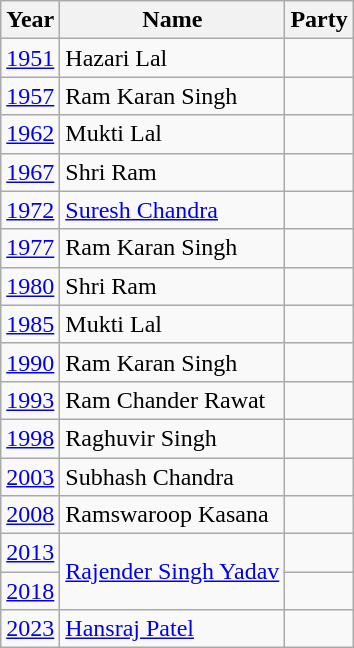<table class="wikitable sortable">
<tr>
<th>Year</th>
<th>Name</th>
<th colspan=2>Party</th>
</tr>
<tr>
<td><a href='#'>1951</a></td>
<td>Hazari Lal</td>
<td></td>
</tr>
<tr>
<td><a href='#'>1957</a></td>
<td>Ram Karan Singh</td>
<td></td>
</tr>
<tr>
<td><a href='#'>1962</a></td>
<td>Mukti Lal</td>
<td></td>
</tr>
<tr>
<td><a href='#'>1967</a></td>
<td>Shri Ram</td>
<td></td>
</tr>
<tr>
<td><a href='#'>1972</a></td>
<td><a href='#'>Suresh Chandra</a></td>
</tr>
<tr>
<td><a href='#'>1977</a></td>
<td>Ram Karan Singh</td>
<td></td>
</tr>
<tr>
<td><a href='#'>1980</a></td>
<td>Shri Ram</td>
<td></td>
</tr>
<tr>
<td><a href='#'>1985</a></td>
<td>Mukti Lal</td>
<td></td>
</tr>
<tr>
<td><a href='#'>1990</a></td>
<td>Ram Karan Singh</td>
</tr>
<tr>
<td><a href='#'>1993</a></td>
<td>Ram Chander Rawat</td>
<td></td>
</tr>
<tr>
<td><a href='#'>1998</a></td>
<td>Raghuvir Singh</td>
<td></td>
</tr>
<tr>
<td><a href='#'>2003</a></td>
<td>Subhash Chandra</td>
<td></td>
</tr>
<tr>
<td><a href='#'>2008</a></td>
<td>Ramswaroop Kasana</td>
<td></td>
</tr>
<tr>
<td><a href='#'>2013</a></td>
<td rowspan=2><a href='#'>Rajender Singh Yadav</a></td>
<td></td>
</tr>
<tr>
<td><a href='#'>2018</a></td>
</tr>
<tr>
<td><a href='#'>2023</a></td>
<td><a href='#'>Hansraj Patel</a></td>
<td></td>
</tr>
</table>
